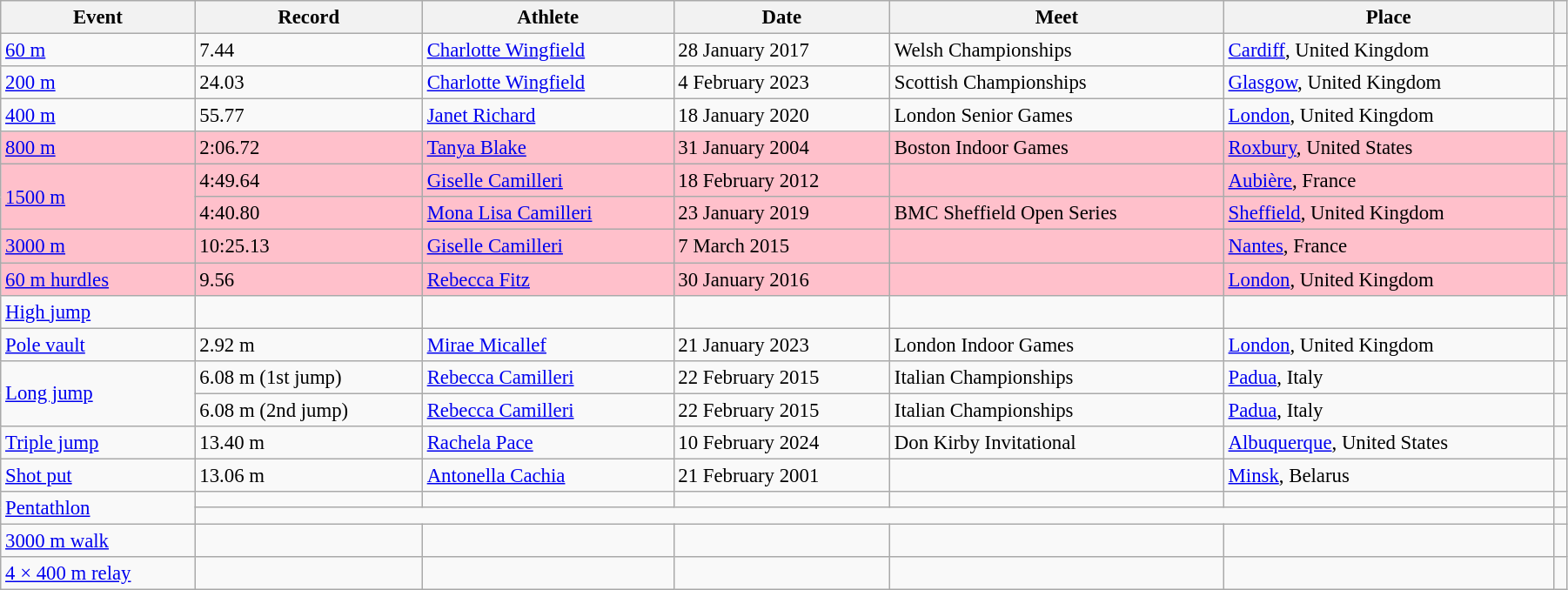<table class="wikitable" style="font-size:95%; width: 95%;">
<tr>
<th>Event</th>
<th>Record</th>
<th>Athlete</th>
<th>Date</th>
<th>Meet</th>
<th>Place</th>
<th></th>
</tr>
<tr>
<td><a href='#'>60 m</a></td>
<td>7.44</td>
<td><a href='#'>Charlotte Wingfield</a></td>
<td>28 January 2017</td>
<td>Welsh Championships</td>
<td><a href='#'>Cardiff</a>, United Kingdom</td>
<td></td>
</tr>
<tr>
<td><a href='#'>200 m</a></td>
<td>24.03</td>
<td><a href='#'>Charlotte Wingfield</a></td>
<td>4 February 2023</td>
<td>Scottish Championships</td>
<td><a href='#'>Glasgow</a>, United Kingdom</td>
<td></td>
</tr>
<tr>
<td><a href='#'>400 m</a></td>
<td>55.77</td>
<td><a href='#'>Janet Richard</a></td>
<td>18 January 2020</td>
<td>London Senior Games</td>
<td><a href='#'>London</a>, United Kingdom</td>
<td></td>
</tr>
<tr bgcolor=pink>
<td><a href='#'>800 m</a></td>
<td>2:06.72</td>
<td><a href='#'>Tanya Blake</a></td>
<td>31 January 2004</td>
<td>Boston Indoor Games</td>
<td><a href='#'>Roxbury</a>, United States</td>
<td></td>
</tr>
<tr bgcolor=pink>
<td rowspan=2><a href='#'>1500 m</a></td>
<td>4:49.64</td>
<td><a href='#'>Giselle Camilleri</a></td>
<td>18 February 2012</td>
<td></td>
<td><a href='#'>Aubière</a>, France</td>
<td></td>
</tr>
<tr bgcolor=pink>
<td>4:40.80</td>
<td><a href='#'>Mona Lisa Camilleri</a></td>
<td>23 January 2019</td>
<td>BMC Sheffield Open Series</td>
<td><a href='#'>Sheffield</a>, United Kingdom</td>
<td></td>
</tr>
<tr bgcolor=pink>
<td><a href='#'>3000 m</a></td>
<td>10:25.13</td>
<td><a href='#'>Giselle Camilleri</a></td>
<td>7 March 2015</td>
<td></td>
<td><a href='#'>Nantes</a>, France</td>
<td></td>
</tr>
<tr bgcolor=pink>
<td><a href='#'>60 m hurdles</a></td>
<td>9.56</td>
<td><a href='#'>Rebecca Fitz</a></td>
<td>30 January 2016</td>
<td></td>
<td><a href='#'>London</a>, United Kingdom</td>
<td></td>
</tr>
<tr>
<td><a href='#'>High jump</a></td>
<td></td>
<td></td>
<td></td>
<td></td>
<td></td>
<td></td>
</tr>
<tr>
<td><a href='#'>Pole vault</a></td>
<td>2.92 m</td>
<td><a href='#'>Mirae Micallef</a></td>
<td>21 January 2023</td>
<td>London Indoor Games</td>
<td><a href='#'>London</a>, United Kingdom</td>
<td></td>
</tr>
<tr>
<td rowspan=2><a href='#'>Long jump</a></td>
<td>6.08 m (1st jump)</td>
<td><a href='#'>Rebecca Camilleri</a></td>
<td>22 February 2015</td>
<td>Italian Championships</td>
<td><a href='#'>Padua</a>, Italy</td>
<td></td>
</tr>
<tr>
<td>6.08 m (2nd jump)</td>
<td><a href='#'>Rebecca Camilleri</a></td>
<td>22 February 2015</td>
<td>Italian Championships</td>
<td><a href='#'>Padua</a>, Italy</td>
<td></td>
</tr>
<tr>
<td><a href='#'>Triple jump</a></td>
<td>13.40 m </td>
<td><a href='#'>Rachela Pace</a></td>
<td>10 February 2024</td>
<td>Don Kirby Invitational</td>
<td><a href='#'>Albuquerque</a>, United States</td>
<td></td>
</tr>
<tr>
<td><a href='#'>Shot put</a></td>
<td>13.06 m</td>
<td><a href='#'>Antonella Cachia</a></td>
<td>21 February 2001</td>
<td></td>
<td><a href='#'>Minsk</a>, Belarus</td>
<td></td>
</tr>
<tr>
<td rowspan=2><a href='#'>Pentathlon</a></td>
<td></td>
<td></td>
<td></td>
<td></td>
<td></td>
<td></td>
</tr>
<tr>
<td colspan=5></td>
<td></td>
</tr>
<tr>
<td><a href='#'>3000 m walk</a></td>
<td></td>
<td></td>
<td></td>
<td></td>
<td></td>
<td></td>
</tr>
<tr>
<td><a href='#'>4 × 400 m relay</a></td>
<td></td>
<td></td>
<td></td>
<td></td>
<td></td>
<td></td>
</tr>
</table>
